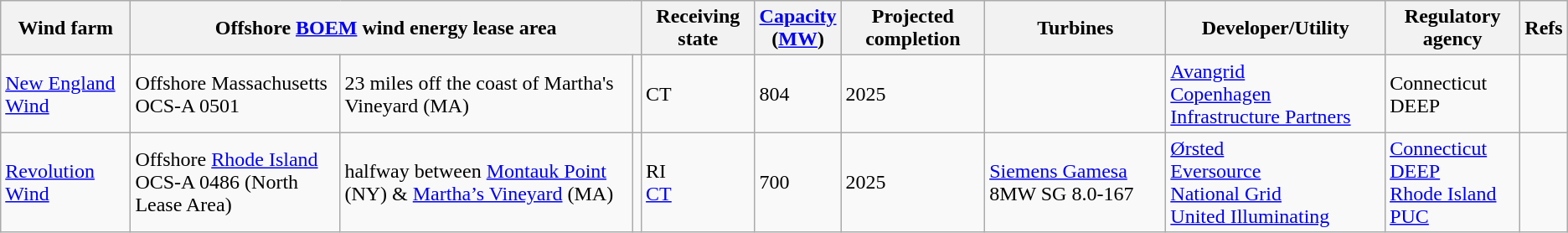<table class="wikitable sortable">
<tr>
<th>Wind farm</th>
<th colspan="3">Offshore <a href='#'>BOEM</a> wind energy lease area</th>
<th>Receiving state</th>
<th><a href='#'>Capacity</a><br>(<a href='#'>MW</a>)</th>
<th>Projected completion</th>
<th>Turbines</th>
<th>Developer/Utility</th>
<th>Regulatory agency</th>
<th>Refs</th>
</tr>
<tr>
<td><a href='#'>New England Wind</a></td>
<td>Offshore Massachusetts OCS-A 0501</td>
<td>23 miles off the coast of Martha's Vineyard (MA)</td>
<td></td>
<td>CT</td>
<td>804</td>
<td>2025</td>
<td></td>
<td><a href='#'>Avangrid</a><br><a href='#'>Copenhagen Infrastructure Partners</a></td>
<td>Connecticut DEEP</td>
<td></td>
</tr>
<tr>
<td><a href='#'>Revolution Wind</a></td>
<td>Offshore <a href='#'>Rhode Island</a><br>OCS-A 0486 (North Lease Area)</td>
<td>halfway between <a href='#'>Montauk Point</a> (NY) & <a href='#'>Martha’s Vineyard</a> (MA)</td>
<td></td>
<td>RI<br><a href='#'>CT</a></td>
<td>700</td>
<td>2025</td>
<td><a href='#'>Siemens Gamesa</a> 8MW SG 8.0-167</td>
<td><a href='#'>Ørsted</a><br><a href='#'>Eversource</a><br><a href='#'>National Grid</a><br><a href='#'>United Illuminating</a></td>
<td><a href='#'>Connecticut DEEP</a><br><a href='#'>Rhode Island PUC</a></td>
<td></td>
</tr>
</table>
